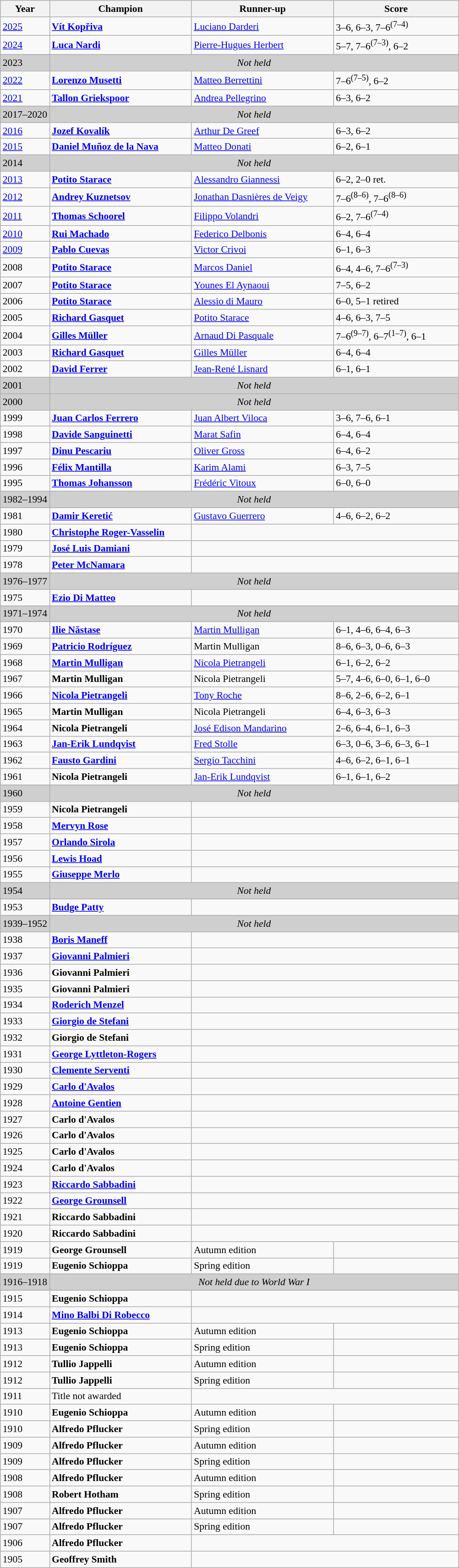<table class="wikitable" style="font-size:90%">
<tr>
<th>Year</th>
<th width="200">Champion</th>
<th width="200">Runner-up</th>
<th width="175">Score</th>
</tr>
<tr>
<td><a href='#'>2025</a></td>
<td> <strong><a href='#'>Vít Kopřiva</a></strong></td>
<td> <a href='#'>Luciano Darderi</a></td>
<td>3–6, 6–3, 7–6<sup>(7–4)</sup></td>
</tr>
<tr>
<td><a href='#'>2024</a></td>
<td> <strong><a href='#'>Luca Nardi</a></strong></td>
<td> <a href='#'>Pierre-Hugues Herbert</a></td>
<td>5–7, 7–6<sup>(7–3)</sup>, 6–2</td>
</tr>
<tr>
<td style="background:#cfcfcf">2023</td>
<td colspan=3 align=center style="background:#cfcfcf"><em>Not held</em></td>
</tr>
<tr>
<td><a href='#'>2022</a></td>
<td> <strong><a href='#'>Lorenzo Musetti</a></strong></td>
<td> <a href='#'>Matteo Berrettini</a></td>
<td>7–6<sup>(7–5)</sup>, 6–2</td>
</tr>
<tr>
<td><a href='#'>2021</a></td>
<td> <strong><a href='#'>Tallon Griekspoor</a></strong></td>
<td> <a href='#'>Andrea Pellegrino</a></td>
<td>6–3, 6–2</td>
</tr>
<tr>
<td style="background:#cfcfcf">2017–2020</td>
<td colspan=3 align=center style="background:#cfcfcf"><em>Not held</em></td>
</tr>
<tr>
<td><a href='#'>2016</a></td>
<td> <strong><a href='#'>Jozef Kovalík</a></strong></td>
<td> <a href='#'>Arthur De Greef</a></td>
<td>6–3, 6–2</td>
</tr>
<tr>
<td><a href='#'>2015</a></td>
<td> <strong><a href='#'>Daniel Muñoz de la Nava</a></strong></td>
<td> <a href='#'>Matteo Donati</a></td>
<td>6–2, 6–1</td>
</tr>
<tr>
<td style="background:#cfcfcf">2014</td>
<td colspan=3 align=center style="background:#cfcfcf"><em>Not held</em></td>
</tr>
<tr>
<td><a href='#'>2013</a></td>
<td> <strong><a href='#'>Potito Starace</a></strong></td>
<td> <a href='#'>Alessandro Giannessi</a></td>
<td>6–2, 2–0 ret.</td>
</tr>
<tr>
<td><a href='#'>2012</a></td>
<td> <strong><a href='#'>Andrey Kuznetsov</a></strong></td>
<td> <a href='#'>Jonathan Dasnières de Veigy</a></td>
<td>7–6<sup>(8–6)</sup>, 7–6<sup>(8–6)</sup></td>
</tr>
<tr>
<td><a href='#'>2011</a></td>
<td> <strong><a href='#'>Thomas Schoorel</a></strong></td>
<td> <a href='#'>Filippo Volandri</a></td>
<td>6–2, 7–6<sup>(7–4)</sup></td>
</tr>
<tr>
<td><a href='#'>2010</a></td>
<td> <strong><a href='#'>Rui Machado</a></strong></td>
<td> <a href='#'>Federico Delbonis</a></td>
<td>6–4, 6–4</td>
</tr>
<tr>
<td><a href='#'>2009</a></td>
<td> <strong><a href='#'>Pablo Cuevas</a></strong></td>
<td> <a href='#'>Victor Crivoi</a></td>
<td>6–1, 6–3</td>
</tr>
<tr>
<td>2008</td>
<td> <strong><a href='#'>Potito Starace</a></strong></td>
<td> <a href='#'>Marcos Daniel</a></td>
<td>6–4, 4–6, 7–6<sup>(7–3)</sup></td>
</tr>
<tr>
<td>2007</td>
<td> <strong><a href='#'>Potito Starace</a></strong></td>
<td> <a href='#'>Younes El Aynaoui</a></td>
<td>7–5, 6–2</td>
</tr>
<tr>
<td>2006</td>
<td> <strong><a href='#'>Potito Starace</a></strong></td>
<td> <a href='#'>Alessio di Mauro</a></td>
<td>6–0, 5–1 retired</td>
</tr>
<tr>
<td>2005</td>
<td> <strong><a href='#'>Richard Gasquet</a></strong></td>
<td> <a href='#'>Potito Starace</a></td>
<td>4–6, 6–3, 7–5</td>
</tr>
<tr>
<td>2004</td>
<td> <strong><a href='#'>Gilles Müller</a></strong></td>
<td> <a href='#'>Arnaud Di Pasquale</a></td>
<td>7–6<sup>(9–7)</sup>, 6–7<sup>(1–7)</sup>, 6–1</td>
</tr>
<tr>
<td>2003</td>
<td> <strong><a href='#'>Richard Gasquet</a></strong></td>
<td> <a href='#'>Gilles Müller</a></td>
<td>6–4, 6–4</td>
</tr>
<tr>
<td>2002</td>
<td> <strong><a href='#'>David Ferrer</a></strong></td>
<td> <a href='#'>Jean-René Lisnard</a></td>
<td>6–1, 6–1</td>
</tr>
<tr>
<td style="background:#cfcfcf">2001</td>
<td colspan=3 align=center style="background:#cfcfcf"><em>Not held</em></td>
</tr>
<tr>
<td style="background:#cfcfcf">2000</td>
<td colspan=3 align=center style="background:#cfcfcf"><em>Not held</em></td>
</tr>
<tr>
<td>1999</td>
<td> <strong><a href='#'>Juan Carlos Ferrero</a></strong></td>
<td> <a href='#'>Juan Albert Viloca</a></td>
<td>3–6, 7–6, 6–1</td>
</tr>
<tr>
<td>1998</td>
<td> <strong><a href='#'>Davide Sanguinetti</a></strong></td>
<td> <a href='#'>Marat Safin</a></td>
<td>6–4, 6–4</td>
</tr>
<tr>
<td>1997</td>
<td> <strong><a href='#'>Dinu Pescariu</a></strong></td>
<td> <a href='#'>Oliver Gross</a></td>
<td>6–4, 6–2</td>
</tr>
<tr>
<td>1996</td>
<td> <strong><a href='#'>Félix Mantilla</a></strong></td>
<td> <a href='#'>Karim Alami</a></td>
<td>6–3, 7–5</td>
</tr>
<tr>
<td>1995</td>
<td> <strong><a href='#'>Thomas Johansson</a></strong></td>
<td> <a href='#'>Frédéric Vitoux</a></td>
<td>6–0, 6–0</td>
</tr>
<tr>
<td style="background:#cfcfcf">1982–1994</td>
<td colspan=3 align=center style="background:#cfcfcf"><em>Not held</em></td>
</tr>
<tr>
<td>1981</td>
<td> <strong><a href='#'>Damir Keretić</a></strong></td>
<td> <a href='#'>Gustavo Guerrero</a></td>
<td>4–6, 6–2, 6–2</td>
</tr>
<tr>
<td>1980</td>
<td> <strong><a href='#'>Christophe Roger-Vasselin</a></strong></td>
<td colspan="4"></td>
</tr>
<tr>
<td>1979</td>
<td> <strong><a href='#'>José Luis Damiani</a></strong></td>
<td colspan="4"></td>
</tr>
<tr>
<td>1978</td>
<td> <strong><a href='#'>Peter McNamara</a></strong></td>
<td colspan="4"></td>
</tr>
<tr>
<td style="background:#cfcfcf">1976–1977</td>
<td colspan=3 align=center style="background:#cfcfcf"><em>Not held</em></td>
</tr>
<tr>
<td>1975</td>
<td> <strong><a href='#'>Ezio Di Matteo</a></strong></td>
<td colspan="4"></td>
</tr>
<tr>
<td style="background:#cfcfcf">1971–1974</td>
<td colspan=3 align=center style="background:#cfcfcf"><em>Not held</em></td>
</tr>
<tr>
<td>1970</td>
<td> <strong><a href='#'>Ilie Năstase</a></strong></td>
<td> <a href='#'>Martin Mulligan</a></td>
<td>6–1, 4–6, 6–4, 6–3</td>
</tr>
<tr>
<td>1969</td>
<td> <strong><a href='#'>Patricio Rodríguez</a></strong></td>
<td> Martin Mulligan</td>
<td>8–6, 6–3, 0–6, 6–3</td>
</tr>
<tr>
<td>1968</td>
<td> <strong><a href='#'>Martin Mulligan</a></strong></td>
<td> <a href='#'>Nicola Pietrangeli</a></td>
<td>6–1, 6–2, 6–2</td>
</tr>
<tr>
<td>1967</td>
<td> <strong>Martin Mulligan</strong></td>
<td> Nicola Pietrangeli</td>
<td>5–7, 4–6, 6–0, 6–1, 6–0</td>
</tr>
<tr>
<td>1966</td>
<td> <strong><a href='#'>Nicola Pietrangeli</a></strong></td>
<td> <a href='#'>Tony Roche</a></td>
<td>8–6, 2–6, 6–2, 6–1</td>
</tr>
<tr>
<td>1965</td>
<td> <strong>Martin Mulligan</strong></td>
<td> Nicola Pietrangeli</td>
<td>6–4, 6–3, 6–3</td>
</tr>
<tr>
<td>1964</td>
<td> <strong>Nicola Pietrangeli</strong></td>
<td> <a href='#'>José Edison Mandarino</a></td>
<td>2–6, 6–4, 6–1, 6–3</td>
</tr>
<tr>
<td>1963</td>
<td> <strong><a href='#'>Jan-Erik Lundqvist</a></strong></td>
<td> <a href='#'>Fred Stolle</a></td>
<td>6–3, 0–6, 3–6, 6–3, 6–1</td>
</tr>
<tr>
<td>1962</td>
<td> <strong><a href='#'>Fausto Gardini</a></strong></td>
<td> <a href='#'>Sergio Tacchini</a></td>
<td>4–6, 6–2, 6–1, 6–1</td>
</tr>
<tr>
<td>1961</td>
<td> <strong>Nicola Pietrangeli</strong></td>
<td> <a href='#'>Jan-Erik Lundqvist</a></td>
<td>6–1, 6–1, 6–2</td>
</tr>
<tr>
<td style="background:#cfcfcf">1960</td>
<td colspan=3 align=center style="background:#cfcfcf"><em>Not held</em></td>
</tr>
<tr>
<td>1959</td>
<td> <strong>Nicola Pietrangeli</strong></td>
<td colspan="4"></td>
</tr>
<tr>
<td>1958</td>
<td> <strong><a href='#'>Mervyn Rose</a></strong></td>
<td colspan="4"></td>
</tr>
<tr>
<td>1957</td>
<td> <strong><a href='#'>Orlando Sirola</a></strong></td>
<td colspan="4"></td>
</tr>
<tr>
<td>1956</td>
<td> <strong><a href='#'>Lewis Hoad</a></strong></td>
<td colspan="4"></td>
</tr>
<tr>
<td>1955</td>
<td> <strong><a href='#'>Giuseppe Merlo</a></strong></td>
<td colspan="4"></td>
</tr>
<tr>
<td style="background:#cfcfcf">1954</td>
<td colspan=3 align=center style="background:#cfcfcf"><em>Not held</em></td>
</tr>
<tr>
<td>1953</td>
<td> <strong><a href='#'>Budge Patty</a></strong></td>
<td colspan="4"></td>
</tr>
<tr>
<td style="background:#cfcfcf">1939–1952</td>
<td colspan=3 align=center style="background:#cfcfcf"><em>Not held</em></td>
</tr>
<tr>
<td>1938</td>
<td> <strong><a href='#'>Boris Maneff</a></strong></td>
<td colspan="4"></td>
</tr>
<tr>
<td>1937</td>
<td> <strong><a href='#'>Giovanni Palmieri</a></strong></td>
<td colspan="4"></td>
</tr>
<tr>
<td>1936</td>
<td> <strong>Giovanni Palmieri</strong></td>
<td colspan="4"></td>
</tr>
<tr>
<td>1935</td>
<td> <strong>Giovanni Palmieri</strong></td>
<td colspan="4"></td>
</tr>
<tr>
<td>1934</td>
<td> <strong><a href='#'>Roderich Menzel</a></strong></td>
<td colspan="4"></td>
</tr>
<tr>
<td>1933</td>
<td> <strong><a href='#'>Giorgio de Stefani</a></strong></td>
<td colspan="4"></td>
</tr>
<tr>
<td>1932</td>
<td> <strong>Giorgio de Stefani</strong></td>
<td colspan="4"></td>
</tr>
<tr>
<td>1931</td>
<td> <strong><a href='#'>George Lyttleton-Rogers</a></strong></td>
<td colspan="4"></td>
</tr>
<tr>
<td>1930</td>
<td> <strong><a href='#'>Clemente Serventi</a></strong></td>
<td colspan="4"></td>
</tr>
<tr>
<td>1929</td>
<td> <strong><a href='#'>Carlo d'Avalos</a></strong></td>
<td colspan="4"></td>
</tr>
<tr>
<td>1928</td>
<td> <strong><a href='#'>Antoine Gentien</a></strong></td>
<td colspan="4"></td>
</tr>
<tr>
<td>1927</td>
<td> <strong>Carlo d'Avalos</strong></td>
<td colspan="4"></td>
</tr>
<tr>
<td>1926</td>
<td> <strong>Carlo d'Avalos</strong></td>
<td colspan="4"></td>
</tr>
<tr>
<td>1925</td>
<td> <strong>Carlo d'Avalos</strong></td>
<td colspan="4"></td>
</tr>
<tr>
<td>1924</td>
<td> <strong>Carlo d'Avalos</strong></td>
<td colspan="4"></td>
</tr>
<tr>
<td>1923</td>
<td> <strong><a href='#'>Riccardo Sabbadini</a></strong></td>
<td colspan="4"></td>
</tr>
<tr>
<td>1922</td>
<td> <strong><a href='#'>George Grounsell</a></strong></td>
<td colspan="4"></td>
</tr>
<tr>
<td>1921</td>
<td> <strong>Riccardo Sabbadini</strong></td>
<td colspan="4"></td>
</tr>
<tr>
<td>1920</td>
<td> <strong>Riccardo Sabbadini</strong></td>
<td colspan="4"></td>
</tr>
<tr>
<td>1919</td>
<td> <strong>George Grounsell</strong></td>
<td>Autumn edition</td>
<td colspan="2"></td>
</tr>
<tr>
<td>1919</td>
<td> <strong>Eugenio Schioppa</strong></td>
<td>Spring edition</td>
<td colspan="2"></td>
</tr>
<tr>
<td style="background:#cfcfcf">1916–1918</td>
<td colspan=3 align=center style="background:#cfcfcf"><em>Not held due to World War I</em></td>
</tr>
<tr>
<td>1915</td>
<td> <strong>Eugenio Schioppa</strong></td>
<td colspan="4"></td>
</tr>
<tr>
<td>1914</td>
<td> <strong><a href='#'>Mino Balbi Di Robecco</a></strong></td>
<td colspan="4"></td>
</tr>
<tr>
<td>1913</td>
<td> <strong>Eugenio Schioppa</strong></td>
<td>Autumn edition</td>
<td colspan="2"></td>
</tr>
<tr>
<td>1913</td>
<td> <strong>Eugenio Schioppa</strong></td>
<td>Spring edition</td>
<td colspan="2"></td>
</tr>
<tr>
<td>1912</td>
<td> <strong>Tullio Jappelli</strong></td>
<td>Autumn edition</td>
<td colspan="2"></td>
</tr>
<tr>
<td>1912</td>
<td> <strong>Tullio Jappelli</strong></td>
<td>Spring edition</td>
<td colspan="2"></td>
</tr>
<tr>
<td>1911</td>
<td>Title not awarded</td>
<td colspan="4"></td>
</tr>
<tr>
<td>1910</td>
<td> <strong>Eugenio Schioppa</strong></td>
<td>Autumn edition</td>
<td colspan="2"></td>
</tr>
<tr>
<td>1910</td>
<td> <strong>Alfredo Pflucker</strong></td>
<td>Spring edition</td>
<td colspan="2"></td>
</tr>
<tr>
<td>1909</td>
<td> <strong>Alfredo Pflucker</strong></td>
<td>Autumn edition</td>
<td colspan="2"></td>
</tr>
<tr>
<td>1909</td>
<td> <strong>Alfredo Pflucker</strong></td>
<td>Spring edition</td>
<td colspan="2"></td>
</tr>
<tr>
<td>1908</td>
<td> <strong>Alfredo Pflucker</strong></td>
<td>Autumn edition</td>
<td colspan="2"></td>
</tr>
<tr>
<td>1908</td>
<td> <strong>Robert Hotham</strong></td>
<td>Spring edition</td>
<td colspan="2"></td>
</tr>
<tr>
<td>1907</td>
<td> <strong>Alfredo Pflucker</strong></td>
<td>Autumn edition</td>
<td colspan="2"></td>
</tr>
<tr>
<td>1907</td>
<td> <strong>Alfredo Pflucker</strong></td>
<td>Spring edition</td>
<td colspan="2"></td>
</tr>
<tr>
<td>1906</td>
<td> <strong>Alfredo Pflucker</strong></td>
<td colspan="4"></td>
</tr>
<tr>
<td>1905</td>
<td> <strong>Geoffrey Smith</strong></td>
<td colspan="4"></td>
</tr>
</table>
